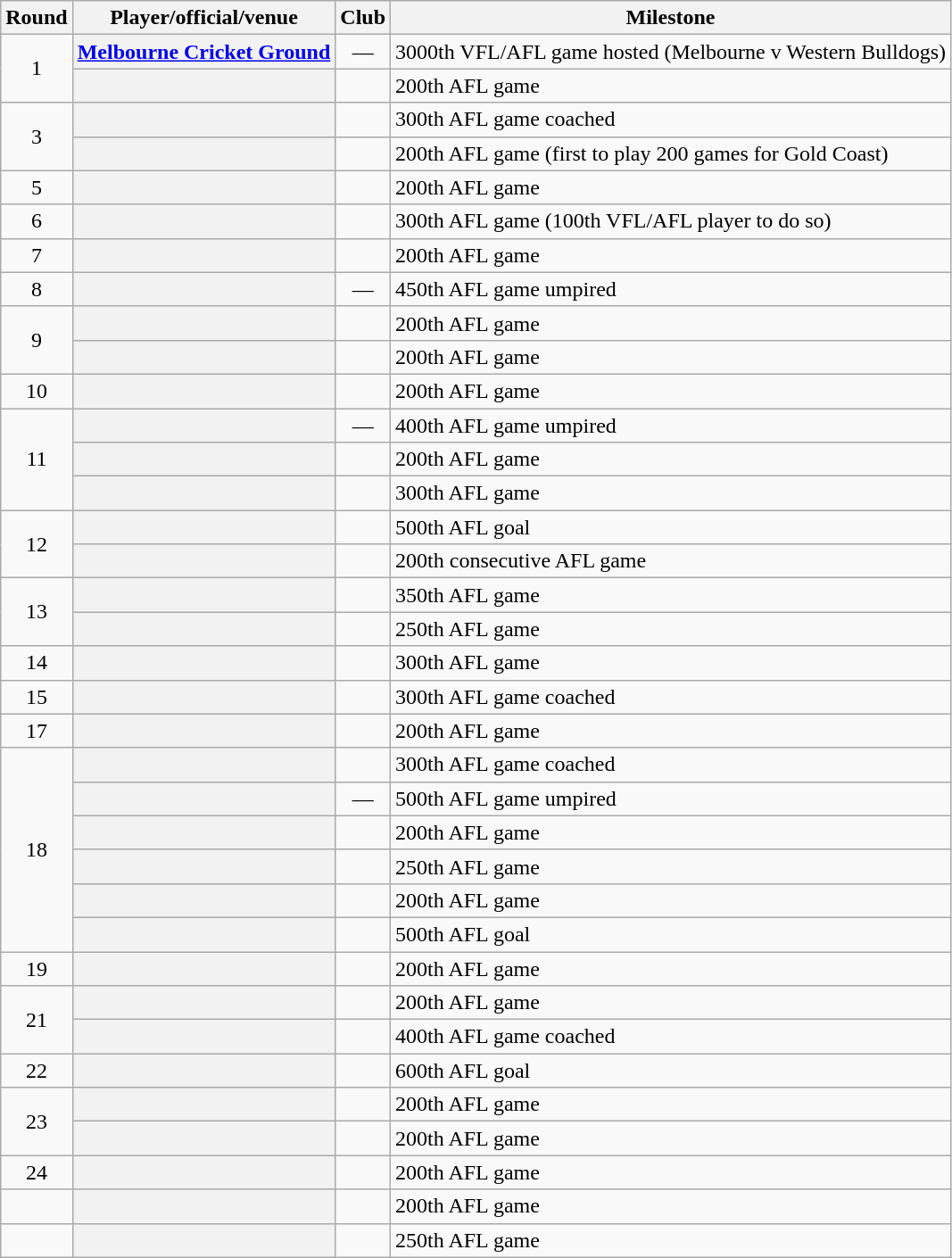<table class="wikitable plainrowheaders sortable">
<tr>
<th class=unsortable>Round</th>
<th>Player/official/venue</th>
<th>Club</th>
<th>Milestone</th>
</tr>
<tr>
<td rowspan=2 align=center>1</td>
<th scope=row><a href='#'>Melbourne Cricket Ground</a></th>
<td align=center>—</td>
<td>3000th VFL/AFL game hosted (Melbourne v Western Bulldogs)</td>
</tr>
<tr>
<th scope=row></th>
<td></td>
<td>200th AFL game</td>
</tr>
<tr>
<td rowspan=2 align=center>3</td>
<th scope=row></th>
<td></td>
<td>300th AFL game coached</td>
</tr>
<tr>
<th scope=row></th>
<td></td>
<td>200th AFL game (first to play 200 games for Gold Coast)</td>
</tr>
<tr>
<td align=center>5</td>
<th scope=row></th>
<td></td>
<td>200th AFL game</td>
</tr>
<tr>
<td align=center>6</td>
<th scope=row></th>
<td></td>
<td>300th AFL game (100th VFL/AFL player to do so)</td>
</tr>
<tr>
<td align=center>7</td>
<th scope=row></th>
<td></td>
<td>200th AFL game</td>
</tr>
<tr>
<td align=center>8</td>
<th scope=row></th>
<td align=center>—</td>
<td>450th AFL game umpired</td>
</tr>
<tr>
<td rowspan=2 align=center>9</td>
<th scope=row></th>
<td></td>
<td>200th AFL game</td>
</tr>
<tr>
<th scope=row></th>
<td></td>
<td>200th AFL game</td>
</tr>
<tr>
<td align=center>10</td>
<th scope=row></th>
<td></td>
<td>200th AFL game</td>
</tr>
<tr>
<td rowspan=3 align=center>11</td>
<th scope=row></th>
<td align=center>—</td>
<td>400th AFL game umpired</td>
</tr>
<tr>
<th scope=row></th>
<td></td>
<td>200th AFL game</td>
</tr>
<tr>
<th scope=row></th>
<td></td>
<td>300th AFL game</td>
</tr>
<tr>
<td rowspan=2 align=center>12</td>
<th scope=row></th>
<td></td>
<td>500th AFL goal</td>
</tr>
<tr>
<th scope=row></th>
<td></td>
<td>200th consecutive AFL game</td>
</tr>
<tr>
<td rowspan=2 align=center>13</td>
<th scope=row></th>
<td></td>
<td>350th AFL game</td>
</tr>
<tr>
<th scope=row></th>
<td></td>
<td>250th AFL game</td>
</tr>
<tr>
<td align=center>14</td>
<th scope=row></th>
<td></td>
<td>300th AFL game</td>
</tr>
<tr>
<td align=center>15</td>
<th scope=row></th>
<td></td>
<td>300th AFL game coached</td>
</tr>
<tr>
<td align=center>17</td>
<th scope=row></th>
<td></td>
<td>200th AFL game</td>
</tr>
<tr>
<td rowspan=6 align=center>18</td>
<th scope=row></th>
<td></td>
<td>300th AFL game coached</td>
</tr>
<tr>
<th scope=row></th>
<td align=center>—</td>
<td>500th AFL game umpired</td>
</tr>
<tr>
<th scope=row></th>
<td></td>
<td>200th AFL game</td>
</tr>
<tr>
<th scope=row></th>
<td></td>
<td>250th AFL game</td>
</tr>
<tr>
<th scope=row></th>
<td></td>
<td>200th AFL game</td>
</tr>
<tr>
<th scope=row></th>
<td></td>
<td>500th AFL goal</td>
</tr>
<tr>
<td align=center>19</td>
<th scope=row></th>
<td></td>
<td>200th AFL game</td>
</tr>
<tr>
<td rowspan=2 align=center>21</td>
<th scope=row></th>
<td></td>
<td>200th AFL game</td>
</tr>
<tr>
<th scope=row></th>
<td></td>
<td>400th AFL game coached</td>
</tr>
<tr>
<td align=center>22</td>
<th scope=row></th>
<td></td>
<td>600th AFL goal</td>
</tr>
<tr>
<td rowspan=2 align=center>23</td>
<th scope=row></th>
<td></td>
<td>200th AFL game</td>
</tr>
<tr>
<th scope=row></th>
<td></td>
<td>200th AFL game</td>
</tr>
<tr>
<td align=center>24</td>
<th scope=row></th>
<td></td>
<td>200th AFL game</td>
</tr>
<tr>
<td align=center></td>
<th scope=row></th>
<td></td>
<td>200th AFL game</td>
</tr>
<tr>
<td align=center></td>
<th scope=row></th>
<td></td>
<td>250th AFL game</td>
</tr>
</table>
